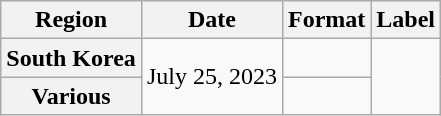<table class="wikitable plainrowheaders" style="text-align:center">
<tr>
<th>Region</th>
<th>Date</th>
<th>Format</th>
<th>Label</th>
</tr>
<tr>
<th scope="row">South Korea</th>
<td rowspan="2">July 25, 2023</td>
<td></td>
<td rowspan="2"></td>
</tr>
<tr>
<th scope="row">Various</th>
<td></td>
</tr>
</table>
